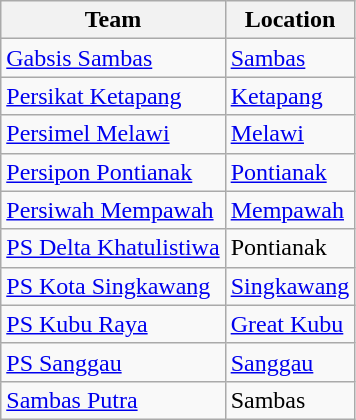<table class="wikitable sortable">
<tr>
<th>Team</th>
<th>Location</th>
</tr>
<tr>
<td><a href='#'>Gabsis Sambas</a></td>
<td><a href='#'>Sambas</a></td>
</tr>
<tr>
<td><a href='#'>Persikat Ketapang</a></td>
<td><a href='#'>Ketapang</a></td>
</tr>
<tr>
<td><a href='#'>Persimel Melawi</a></td>
<td><a href='#'>Melawi</a></td>
</tr>
<tr>
<td><a href='#'>Persipon Pontianak</a></td>
<td><a href='#'>Pontianak</a></td>
</tr>
<tr>
<td><a href='#'>Persiwah Mempawah</a></td>
<td><a href='#'>Mempawah</a></td>
</tr>
<tr>
<td><a href='#'>PS Delta Khatulistiwa</a></td>
<td>Pontianak</td>
</tr>
<tr>
<td><a href='#'>PS Kota Singkawang</a></td>
<td><a href='#'>Singkawang</a></td>
</tr>
<tr>
<td><a href='#'>PS Kubu Raya</a></td>
<td><a href='#'>Great Kubu</a></td>
</tr>
<tr>
<td><a href='#'>PS Sanggau</a></td>
<td><a href='#'>Sanggau</a></td>
</tr>
<tr>
<td><a href='#'>Sambas Putra</a></td>
<td>Sambas</td>
</tr>
</table>
